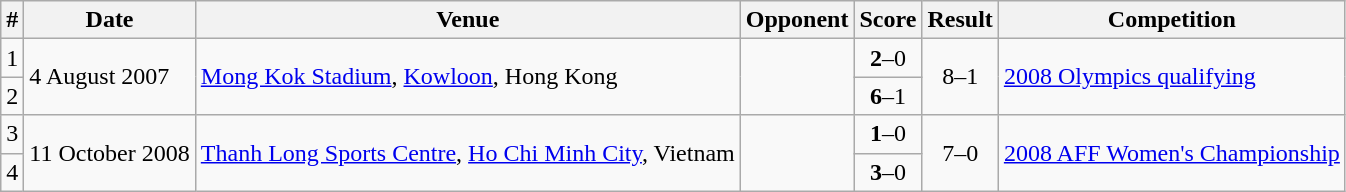<table class="wikitable" style=font-size:100%>
<tr>
<th>#</th>
<th>Date</th>
<th>Venue</th>
<th>Opponent</th>
<th>Score</th>
<th>Result</th>
<th>Competition</th>
</tr>
<tr>
<td>1</td>
<td rowspan=2>4 August 2007</td>
<td rowspan=2><a href='#'>Mong Kok Stadium</a>, <a href='#'>Kowloon</a>, Hong Kong</td>
<td rowspan=2></td>
<td align="center"><strong>2</strong>–0</td>
<td rowspan=2; align="center">8–1</td>
<td rowspan=2><a href='#'>2008 Olympics qualifying</a></td>
</tr>
<tr>
<td>2</td>
<td align="center"><strong>6</strong>–1</td>
</tr>
<tr>
<td>3</td>
<td rowspan=2>11 October 2008</td>
<td rowspan=2><a href='#'>Thanh Long Sports Centre</a>, <a href='#'>Ho Chi Minh City</a>, Vietnam</td>
<td rowspan=2></td>
<td align="center"><strong>1</strong>–0</td>
<td rowspan=2; align="center">7–0</td>
<td rowspan=2><a href='#'>2008 AFF Women's Championship</a></td>
</tr>
<tr>
<td>4</td>
<td align="center"><strong>3</strong>–0</td>
</tr>
</table>
